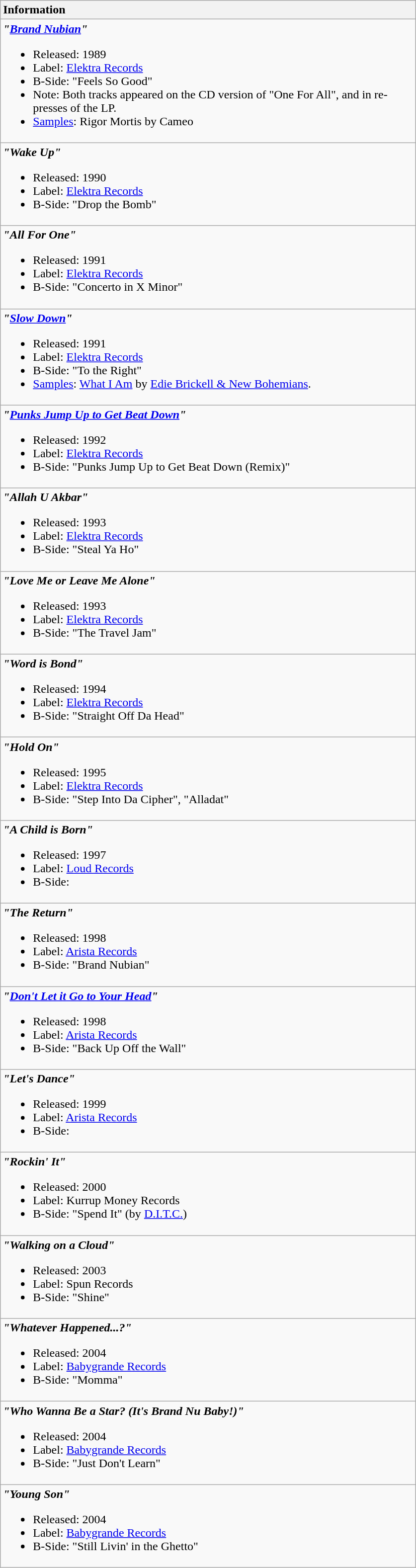<table class="wikitable">
<tr>
<th style="text-align:left; width:550px;">Information</th>
</tr>
<tr>
<td align="left"><strong><em>"<a href='#'>Brand Nubian</a>"</em></strong><br><ul><li>Released: 1989</li><li>Label: <a href='#'>Elektra Records</a></li><li>B-Side: "Feels So Good"</li><li>Note: Both tracks appeared on the CD version of "One For All", and in re-presses of the LP.</li><li><a href='#'>Samples</a>: Rigor Mortis by Cameo</li></ul></td>
</tr>
<tr>
<td align="left"><strong><em>"Wake Up"</em></strong><br><ul><li>Released: 1990</li><li>Label: <a href='#'>Elektra Records</a></li><li>B-Side: "Drop the Bomb"</li></ul></td>
</tr>
<tr>
<td align="left"><strong><em>"All For One"</em></strong><br><ul><li>Released: 1991</li><li>Label: <a href='#'>Elektra Records</a></li><li>B-Side: "Concerto in X Minor"</li></ul></td>
</tr>
<tr>
<td align="left"><strong><em>"<a href='#'>Slow Down</a>"</em></strong><br><ul><li>Released: 1991</li><li>Label: <a href='#'>Elektra Records</a></li><li>B-Side: "To the Right"</li><li><a href='#'>Samples</a>: <a href='#'>What I Am</a> by <a href='#'>Edie Brickell & New Bohemians</a>.</li></ul></td>
</tr>
<tr>
<td align="left"><strong><em>"<a href='#'>Punks Jump Up to Get Beat Down</a>"</em></strong><br><ul><li>Released: 1992</li><li>Label: <a href='#'>Elektra Records</a></li><li>B-Side: "Punks Jump Up to Get Beat Down (Remix)"</li></ul></td>
</tr>
<tr>
<td align="left"><strong><em>"Allah U Akbar"</em></strong><br><ul><li>Released: 1993</li><li>Label: <a href='#'>Elektra Records</a></li><li>B-Side: "Steal Ya Ho"</li></ul></td>
</tr>
<tr>
<td align="left"><strong><em>"Love Me or Leave Me Alone"</em></strong><br><ul><li>Released: 1993</li><li>Label: <a href='#'>Elektra Records</a></li><li>B-Side: "The Travel Jam"</li></ul></td>
</tr>
<tr>
<td align="left"><strong><em>"Word is Bond"</em></strong><br><ul><li>Released: 1994</li><li>Label: <a href='#'>Elektra Records</a></li><li>B-Side: "Straight Off Da Head"</li></ul></td>
</tr>
<tr>
<td align="left"><strong><em>"Hold On"</em></strong><br><ul><li>Released: 1995</li><li>Label: <a href='#'>Elektra Records</a></li><li>B-Side: "Step Into Da Cipher", "Alladat"</li></ul></td>
</tr>
<tr>
<td align="left"><strong><em>"A Child is Born"</em></strong><br><ul><li>Released: 1997</li><li>Label: <a href='#'>Loud Records</a></li><li>B-Side:</li></ul></td>
</tr>
<tr>
<td align="left"><strong><em>"The Return"</em></strong><br><ul><li>Released: 1998</li><li>Label: <a href='#'>Arista Records</a></li><li>B-Side: "Brand Nubian"</li></ul></td>
</tr>
<tr>
<td align="left"><strong><em>"<a href='#'>Don't Let it Go to Your Head</a>"</em></strong><br><ul><li>Released: 1998</li><li>Label: <a href='#'>Arista Records</a></li><li>B-Side: "Back Up Off the Wall"</li></ul></td>
</tr>
<tr>
<td align="left"><strong><em>"Let's Dance"</em></strong><br><ul><li>Released: 1999</li><li>Label: <a href='#'>Arista Records</a></li><li>B-Side:</li></ul></td>
</tr>
<tr>
<td align="left"><strong><em>"Rockin' It"</em></strong><br><ul><li>Released: 2000</li><li>Label: Kurrup Money Records</li><li>B-Side: "Spend It" (by <a href='#'>D.I.T.C.</a>)</li></ul></td>
</tr>
<tr>
<td align="left"><strong><em>"Walking on a Cloud"</em></strong><br><ul><li>Released: 2003</li><li>Label: Spun Records</li><li>B-Side: "Shine"</li></ul></td>
</tr>
<tr>
<td align="left"><strong><em>"Whatever Happened...?"</em></strong><br><ul><li>Released: 2004</li><li>Label: <a href='#'>Babygrande Records</a></li><li>B-Side: "Momma"</li></ul></td>
</tr>
<tr>
<td align="left"><strong><em>"Who Wanna Be a Star? (It's Brand Nu Baby!)"</em></strong><br><ul><li>Released: 2004</li><li>Label: <a href='#'>Babygrande Records</a></li><li>B-Side: "Just Don't Learn"</li></ul></td>
</tr>
<tr>
<td align="left"><strong><em>"Young Son"</em></strong><br><ul><li>Released: 2004</li><li>Label: <a href='#'>Babygrande Records</a></li><li>B-Side: "Still Livin' in the Ghetto"</li></ul></td>
</tr>
</table>
